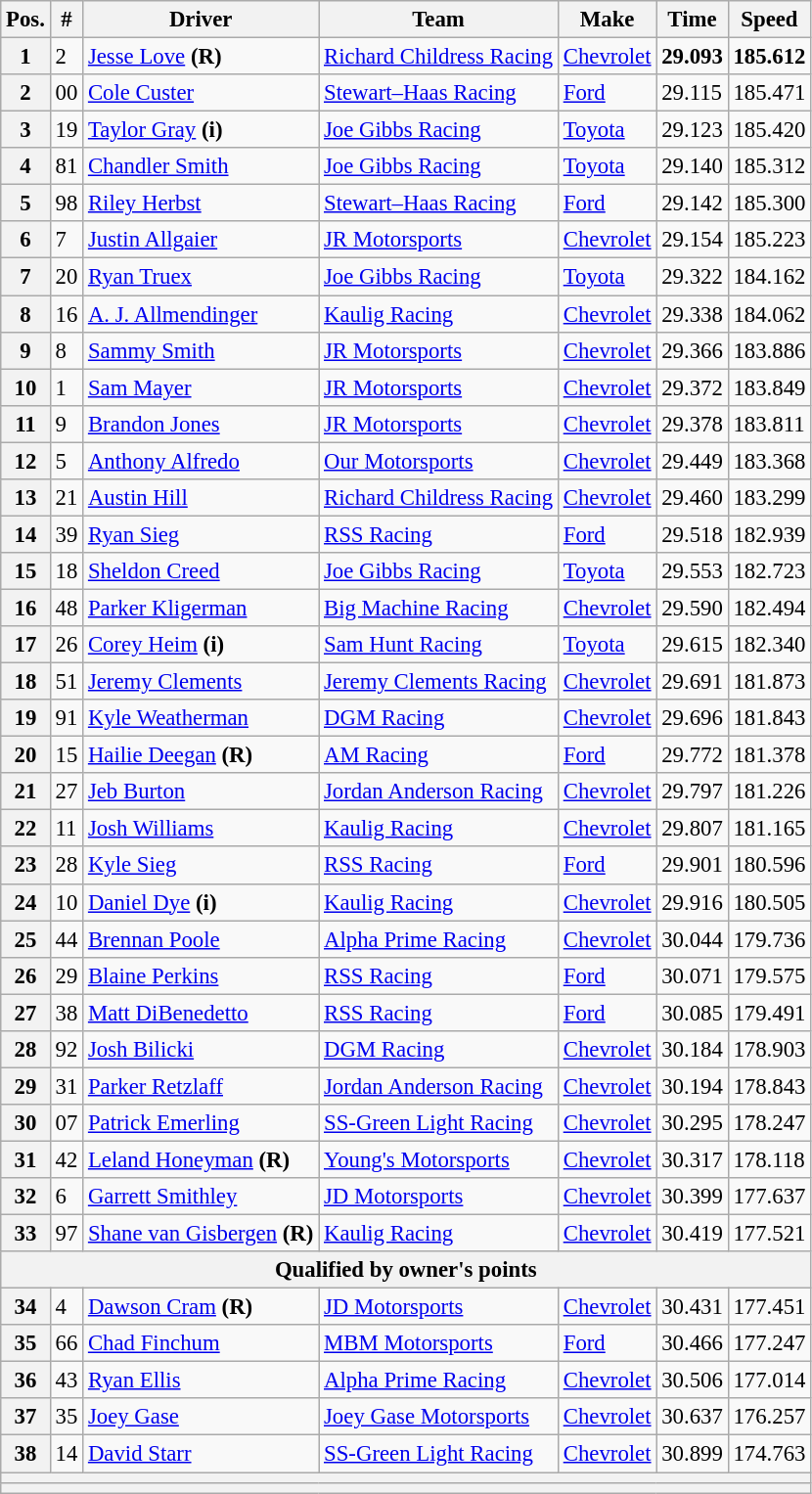<table class="wikitable" style="font-size:95%">
<tr>
<th>Pos.</th>
<th>#</th>
<th>Driver</th>
<th>Team</th>
<th>Make</th>
<th>Time</th>
<th>Speed</th>
</tr>
<tr>
<th>1</th>
<td>2</td>
<td><a href='#'>Jesse Love</a> <strong>(R)</strong></td>
<td><a href='#'>Richard Childress Racing</a></td>
<td><a href='#'>Chevrolet</a></td>
<td><strong>29.093</strong></td>
<td><strong>185.612</strong></td>
</tr>
<tr>
<th>2</th>
<td>00</td>
<td><a href='#'>Cole Custer</a></td>
<td><a href='#'>Stewart–Haas Racing</a></td>
<td><a href='#'>Ford</a></td>
<td>29.115</td>
<td>185.471</td>
</tr>
<tr>
<th>3</th>
<td>19</td>
<td><a href='#'>Taylor Gray</a> <strong>(i)</strong></td>
<td><a href='#'>Joe Gibbs Racing</a></td>
<td><a href='#'>Toyota</a></td>
<td>29.123</td>
<td>185.420</td>
</tr>
<tr>
<th>4</th>
<td>81</td>
<td><a href='#'>Chandler Smith</a></td>
<td><a href='#'>Joe Gibbs Racing</a></td>
<td><a href='#'>Toyota</a></td>
<td>29.140</td>
<td>185.312</td>
</tr>
<tr>
<th>5</th>
<td>98</td>
<td><a href='#'>Riley Herbst</a></td>
<td><a href='#'>Stewart–Haas Racing</a></td>
<td><a href='#'>Ford</a></td>
<td>29.142</td>
<td>185.300</td>
</tr>
<tr>
<th>6</th>
<td>7</td>
<td><a href='#'>Justin Allgaier</a></td>
<td><a href='#'>JR Motorsports</a></td>
<td><a href='#'>Chevrolet</a></td>
<td>29.154</td>
<td>185.223</td>
</tr>
<tr>
<th>7</th>
<td>20</td>
<td><a href='#'>Ryan Truex</a></td>
<td><a href='#'>Joe Gibbs Racing</a></td>
<td><a href='#'>Toyota</a></td>
<td>29.322</td>
<td>184.162</td>
</tr>
<tr>
<th>8</th>
<td>16</td>
<td><a href='#'>A. J. Allmendinger</a></td>
<td><a href='#'>Kaulig Racing</a></td>
<td><a href='#'>Chevrolet</a></td>
<td>29.338</td>
<td>184.062</td>
</tr>
<tr>
<th>9</th>
<td>8</td>
<td><a href='#'>Sammy Smith</a></td>
<td><a href='#'>JR Motorsports</a></td>
<td><a href='#'>Chevrolet</a></td>
<td>29.366</td>
<td>183.886</td>
</tr>
<tr>
<th>10</th>
<td>1</td>
<td><a href='#'>Sam Mayer</a></td>
<td><a href='#'>JR Motorsports</a></td>
<td><a href='#'>Chevrolet</a></td>
<td>29.372</td>
<td>183.849</td>
</tr>
<tr>
<th>11</th>
<td>9</td>
<td><a href='#'>Brandon Jones</a></td>
<td><a href='#'>JR Motorsports</a></td>
<td><a href='#'>Chevrolet</a></td>
<td>29.378</td>
<td>183.811</td>
</tr>
<tr>
<th>12</th>
<td>5</td>
<td><a href='#'>Anthony Alfredo</a></td>
<td><a href='#'>Our Motorsports</a></td>
<td><a href='#'>Chevrolet</a></td>
<td>29.449</td>
<td>183.368</td>
</tr>
<tr>
<th>13</th>
<td>21</td>
<td><a href='#'>Austin Hill</a></td>
<td><a href='#'>Richard Childress Racing</a></td>
<td><a href='#'>Chevrolet</a></td>
<td>29.460</td>
<td>183.299</td>
</tr>
<tr>
<th>14</th>
<td>39</td>
<td><a href='#'>Ryan Sieg</a></td>
<td><a href='#'>RSS Racing</a></td>
<td><a href='#'>Ford</a></td>
<td>29.518</td>
<td>182.939</td>
</tr>
<tr>
<th>15</th>
<td>18</td>
<td><a href='#'>Sheldon Creed</a></td>
<td><a href='#'>Joe Gibbs Racing</a></td>
<td><a href='#'>Toyota</a></td>
<td>29.553</td>
<td>182.723</td>
</tr>
<tr>
<th>16</th>
<td>48</td>
<td><a href='#'>Parker Kligerman</a></td>
<td><a href='#'>Big Machine Racing</a></td>
<td><a href='#'>Chevrolet</a></td>
<td>29.590</td>
<td>182.494</td>
</tr>
<tr>
<th>17</th>
<td>26</td>
<td><a href='#'>Corey Heim</a> <strong>(i)</strong></td>
<td><a href='#'>Sam Hunt Racing</a></td>
<td><a href='#'>Toyota</a></td>
<td>29.615</td>
<td>182.340</td>
</tr>
<tr>
<th>18</th>
<td>51</td>
<td><a href='#'>Jeremy Clements</a></td>
<td><a href='#'>Jeremy Clements Racing</a></td>
<td><a href='#'>Chevrolet</a></td>
<td>29.691</td>
<td>181.873</td>
</tr>
<tr>
<th>19</th>
<td>91</td>
<td><a href='#'>Kyle Weatherman</a></td>
<td><a href='#'>DGM Racing</a></td>
<td><a href='#'>Chevrolet</a></td>
<td>29.696</td>
<td>181.843</td>
</tr>
<tr>
<th>20</th>
<td>15</td>
<td><a href='#'>Hailie Deegan</a> <strong>(R)</strong></td>
<td><a href='#'>AM Racing</a></td>
<td><a href='#'>Ford</a></td>
<td>29.772</td>
<td>181.378</td>
</tr>
<tr>
<th>21</th>
<td>27</td>
<td><a href='#'>Jeb Burton</a></td>
<td><a href='#'>Jordan Anderson Racing</a></td>
<td><a href='#'>Chevrolet</a></td>
<td>29.797</td>
<td>181.226</td>
</tr>
<tr>
<th>22</th>
<td>11</td>
<td><a href='#'>Josh Williams</a></td>
<td><a href='#'>Kaulig Racing</a></td>
<td><a href='#'>Chevrolet</a></td>
<td>29.807</td>
<td>181.165</td>
</tr>
<tr>
<th>23</th>
<td>28</td>
<td><a href='#'>Kyle Sieg</a></td>
<td><a href='#'>RSS Racing</a></td>
<td><a href='#'>Ford</a></td>
<td>29.901</td>
<td>180.596</td>
</tr>
<tr>
<th>24</th>
<td>10</td>
<td><a href='#'>Daniel Dye</a> <strong>(i)</strong></td>
<td><a href='#'>Kaulig Racing</a></td>
<td><a href='#'>Chevrolet</a></td>
<td>29.916</td>
<td>180.505</td>
</tr>
<tr>
<th>25</th>
<td>44</td>
<td><a href='#'>Brennan Poole</a></td>
<td><a href='#'>Alpha Prime Racing</a></td>
<td><a href='#'>Chevrolet</a></td>
<td>30.044</td>
<td>179.736</td>
</tr>
<tr>
<th>26</th>
<td>29</td>
<td><a href='#'>Blaine Perkins</a></td>
<td><a href='#'>RSS Racing</a></td>
<td><a href='#'>Ford</a></td>
<td>30.071</td>
<td>179.575</td>
</tr>
<tr>
<th>27</th>
<td>38</td>
<td><a href='#'>Matt DiBenedetto</a></td>
<td><a href='#'>RSS Racing</a></td>
<td><a href='#'>Ford</a></td>
<td>30.085</td>
<td>179.491</td>
</tr>
<tr>
<th>28</th>
<td>92</td>
<td><a href='#'>Josh Bilicki</a></td>
<td><a href='#'>DGM Racing</a></td>
<td><a href='#'>Chevrolet</a></td>
<td>30.184</td>
<td>178.903</td>
</tr>
<tr>
<th>29</th>
<td>31</td>
<td><a href='#'>Parker Retzlaff</a></td>
<td><a href='#'>Jordan Anderson Racing</a></td>
<td><a href='#'>Chevrolet</a></td>
<td>30.194</td>
<td>178.843</td>
</tr>
<tr>
<th>30</th>
<td>07</td>
<td><a href='#'>Patrick Emerling</a></td>
<td><a href='#'>SS-Green Light Racing</a></td>
<td><a href='#'>Chevrolet</a></td>
<td>30.295</td>
<td>178.247</td>
</tr>
<tr>
<th>31</th>
<td>42</td>
<td><a href='#'>Leland Honeyman</a> <strong>(R)</strong></td>
<td><a href='#'>Young's Motorsports</a></td>
<td><a href='#'>Chevrolet</a></td>
<td>30.317</td>
<td>178.118</td>
</tr>
<tr>
<th>32</th>
<td>6</td>
<td><a href='#'>Garrett Smithley</a></td>
<td><a href='#'>JD Motorsports</a></td>
<td><a href='#'>Chevrolet</a></td>
<td>30.399</td>
<td>177.637</td>
</tr>
<tr>
<th>33</th>
<td>97</td>
<td><a href='#'>Shane van Gisbergen</a> <strong>(R)</strong></td>
<td><a href='#'>Kaulig Racing</a></td>
<td><a href='#'>Chevrolet</a></td>
<td>30.419</td>
<td>177.521</td>
</tr>
<tr>
<th colspan="7">Qualified by owner's points</th>
</tr>
<tr>
<th>34</th>
<td>4</td>
<td><a href='#'>Dawson Cram</a> <strong>(R)</strong></td>
<td><a href='#'>JD Motorsports</a></td>
<td><a href='#'>Chevrolet</a></td>
<td>30.431</td>
<td>177.451</td>
</tr>
<tr>
<th>35</th>
<td>66</td>
<td><a href='#'>Chad Finchum</a></td>
<td><a href='#'>MBM Motorsports</a></td>
<td><a href='#'>Ford</a></td>
<td>30.466</td>
<td>177.247</td>
</tr>
<tr>
<th>36</th>
<td>43</td>
<td><a href='#'>Ryan Ellis</a></td>
<td><a href='#'>Alpha Prime Racing</a></td>
<td><a href='#'>Chevrolet</a></td>
<td>30.506</td>
<td>177.014</td>
</tr>
<tr>
<th>37</th>
<td>35</td>
<td><a href='#'>Joey Gase</a></td>
<td><a href='#'>Joey Gase Motorsports</a></td>
<td><a href='#'>Chevrolet</a></td>
<td>30.637</td>
<td>176.257</td>
</tr>
<tr>
<th>38</th>
<td>14</td>
<td><a href='#'>David Starr</a></td>
<td><a href='#'>SS-Green Light Racing</a></td>
<td><a href='#'>Chevrolet</a></td>
<td>30.899</td>
<td>174.763</td>
</tr>
<tr>
<th colspan="7"></th>
</tr>
<tr>
<th colspan="7"></th>
</tr>
</table>
